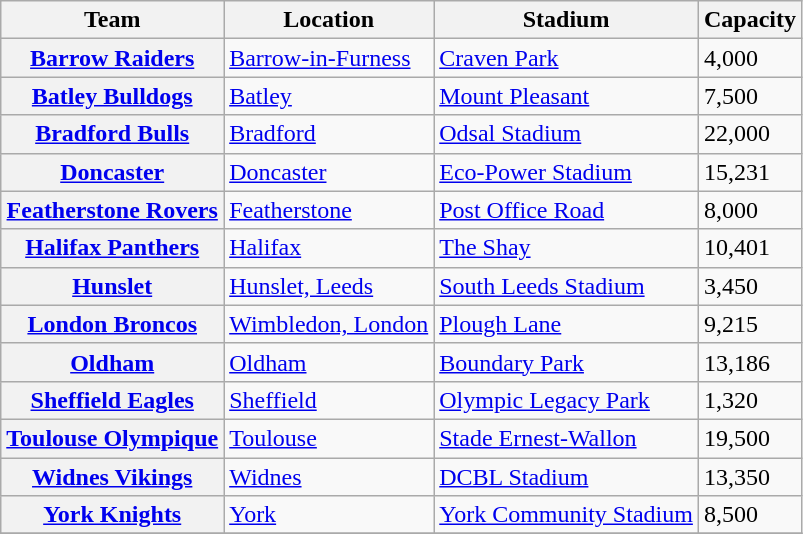<table class="wikitable sortable plainrowheaders">
<tr>
<th>Team</th>
<th>Location</th>
<th>Stadium</th>
<th>Capacity</th>
</tr>
<tr>
<th scope="row"> <a href='#'>Barrow Raiders</a></th>
<td><a href='#'>Barrow-in-Furness</a></td>
<td><a href='#'>Craven Park</a></td>
<td>4,000</td>
</tr>
<tr>
<th scope="row"> <a href='#'>Batley Bulldogs</a></th>
<td><a href='#'>Batley</a></td>
<td><a href='#'>Mount Pleasant</a></td>
<td>7,500</td>
</tr>
<tr>
<th scope="row"> <a href='#'>Bradford Bulls</a></th>
<td><a href='#'>Bradford</a></td>
<td><a href='#'>Odsal Stadium</a></td>
<td>22,000</td>
</tr>
<tr>
<th scope="row">  <a href='#'>Doncaster</a></th>
<td><a href='#'>Doncaster</a></td>
<td><a href='#'>Eco-Power Stadium</a></td>
<td>15,231</td>
</tr>
<tr>
<th scope="row"> <a href='#'>Featherstone Rovers</a></th>
<td><a href='#'>Featherstone</a></td>
<td><a href='#'>Post Office Road</a></td>
<td>8,000</td>
</tr>
<tr>
<th scope="row"> <a href='#'>Halifax Panthers</a></th>
<td><a href='#'>Halifax</a></td>
<td><a href='#'>The Shay</a></td>
<td>10,401</td>
</tr>
<tr>
<th scope="row"> <a href='#'>Hunslet</a></th>
<td><a href='#'>Hunslet, Leeds</a></td>
<td><a href='#'>South Leeds Stadium</a></td>
<td>3,450</td>
</tr>
<tr>
<th scope="row"> <a href='#'>London Broncos</a></th>
<td><a href='#'>Wimbledon, London</a></td>
<td><a href='#'>Plough Lane</a></td>
<td>9,215</td>
</tr>
<tr>
<th scope="row"> <a href='#'>Oldham</a></th>
<td><a href='#'>Oldham</a></td>
<td><a href='#'>Boundary Park</a></td>
<td>13,186</td>
</tr>
<tr>
<th scope="row"> <a href='#'>Sheffield Eagles</a></th>
<td><a href='#'>Sheffield</a></td>
<td><a href='#'>Olympic Legacy Park</a></td>
<td>1,320</td>
</tr>
<tr>
<th scope="row"> <a href='#'>Toulouse Olympique</a></th>
<td><a href='#'>Toulouse</a></td>
<td><a href='#'>Stade Ernest-Wallon</a></td>
<td>19,500</td>
</tr>
<tr>
<th scope="row"> <a href='#'>Widnes Vikings</a></th>
<td><a href='#'>Widnes</a></td>
<td><a href='#'>DCBL Stadium</a></td>
<td>13,350</td>
</tr>
<tr>
<th scope="row"> <a href='#'>York Knights</a></th>
<td><a href='#'>York</a></td>
<td><a href='#'>York Community Stadium</a></td>
<td>8,500</td>
</tr>
<tr>
</tr>
</table>
